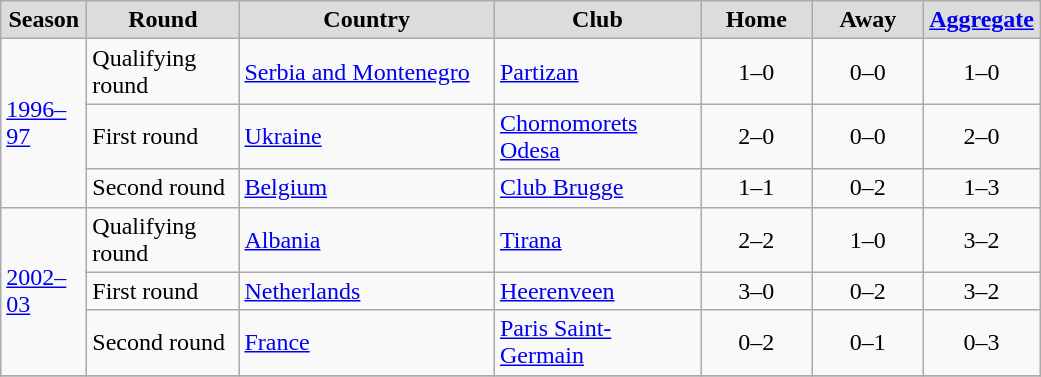<table class="wikitable" style="text-align: center;">
<tr>
<th width="50" style="background:#DCDCDC">Season</th>
<th width="94" style="background:#DCDCDC">Round</th>
<th width="163" style="background:#DCDCDC">Country</th>
<th width="130" style="background:#DCDCDC">Club</th>
<th width="67" style="background:#DCDCDC">Home</th>
<th width="67" style="background:#DCDCDC">Away</th>
<th width="67" style="background:#DCDCDC"><a href='#'>Aggregate</a></th>
</tr>
<tr>
<td rowspan=3 align=left><a href='#'>1996–97</a></td>
<td align=left>Qualifying round</td>
<td align=left> <a href='#'>Serbia and Montenegro</a></td>
<td align=left><a href='#'>Partizan</a></td>
<td>1–0</td>
<td>0–0</td>
<td>1–0</td>
</tr>
<tr>
<td align=left>First round</td>
<td align=left> <a href='#'>Ukraine</a></td>
<td align=left><a href='#'>Chornomorets Odesa</a></td>
<td>2–0</td>
<td>0–0</td>
<td>2–0</td>
</tr>
<tr>
<td align=left>Second round</td>
<td align=left> <a href='#'>Belgium</a></td>
<td align=left><a href='#'>Club Brugge</a></td>
<td>1–1</td>
<td>0–2</td>
<td>1–3</td>
</tr>
<tr>
<td rowspan=3 align=left><a href='#'>2002–03</a></td>
<td align=left>Qualifying round</td>
<td align=left> <a href='#'>Albania</a></td>
<td align=left><a href='#'>Tirana</a></td>
<td>2–2</td>
<td>1–0</td>
<td>3–2</td>
</tr>
<tr>
<td align=left>First round</td>
<td align=left> <a href='#'>Netherlands</a></td>
<td align=left><a href='#'>Heerenveen</a></td>
<td>3–0</td>
<td>0–2</td>
<td>3–2</td>
</tr>
<tr>
<td align=left>Second round</td>
<td align=left> <a href='#'>France</a></td>
<td align=left><a href='#'>Paris Saint-Germain</a></td>
<td>0–2</td>
<td>0–1</td>
<td>0–3</td>
</tr>
<tr>
</tr>
</table>
